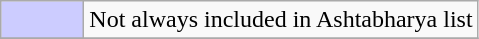<table class="wikitable" border="solid 1px #AAAAAA">
<tr>
<td style="background:#ccccff; width:3em;"></td>
<td>Not always included in Ashtabharya list</td>
</tr>
<tr>
</tr>
</table>
